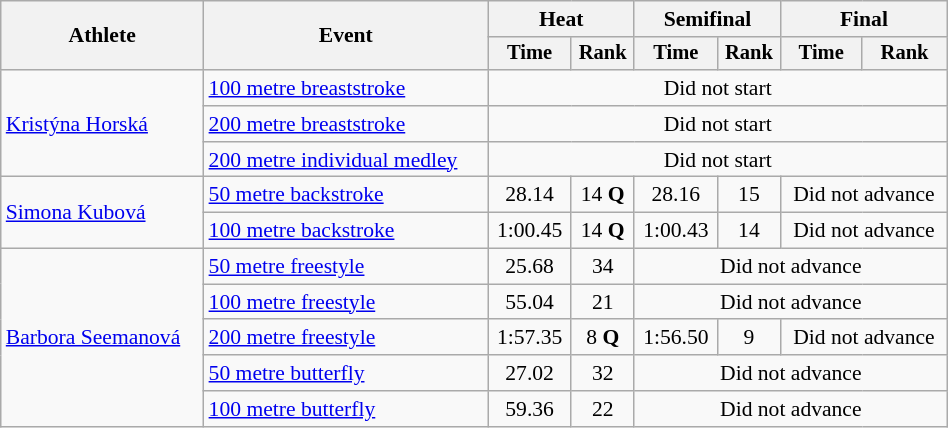<table class="wikitable" style="text-align:center; font-size:90%; width:50%;">
<tr>
<th rowspan="2">Athlete</th>
<th rowspan="2">Event</th>
<th colspan="2">Heat</th>
<th colspan="2">Semifinal</th>
<th colspan="2">Final</th>
</tr>
<tr style="font-size:95%">
<th>Time</th>
<th>Rank</th>
<th>Time</th>
<th>Rank</th>
<th>Time</th>
<th>Rank</th>
</tr>
<tr>
<td align=left rowspan=3><a href='#'>Kristýna Horská</a></td>
<td align=left><a href='#'>100 metre breaststroke</a></td>
<td colspan="6">Did not start</td>
</tr>
<tr>
<td align=left><a href='#'>200 metre breaststroke</a></td>
<td colspan="6">Did not start</td>
</tr>
<tr>
<td align=left><a href='#'>200 metre individual medley</a></td>
<td colspan="6">Did not start</td>
</tr>
<tr>
<td align=left rowspan=2><a href='#'>Simona Kubová</a></td>
<td align=left><a href='#'>50 metre backstroke</a></td>
<td>28.14</td>
<td>14 <strong>Q</strong></td>
<td>28.16</td>
<td>15</td>
<td colspan="2">Did not advance</td>
</tr>
<tr>
<td align=left><a href='#'>100 metre backstroke</a></td>
<td>1:00.45</td>
<td>14 <strong>Q</strong></td>
<td>1:00.43</td>
<td>14</td>
<td colspan="2">Did not advance</td>
</tr>
<tr>
<td align=left rowspan=5><a href='#'>Barbora Seemanová</a></td>
<td align=left><a href='#'>50 metre freestyle</a></td>
<td>25.68</td>
<td>34</td>
<td colspan=4>Did not advance</td>
</tr>
<tr>
<td align=left><a href='#'>100 metre freestyle</a></td>
<td>55.04</td>
<td>21</td>
<td colspan=4>Did not advance</td>
</tr>
<tr>
<td align=left><a href='#'>200 metre freestyle</a></td>
<td>1:57.35</td>
<td>8 <strong>Q</strong></td>
<td>1:56.50</td>
<td>9</td>
<td colspan="2">Did not advance</td>
</tr>
<tr>
<td align=left><a href='#'>50 metre butterfly</a></td>
<td>27.02</td>
<td>32</td>
<td colspan=4>Did not advance</td>
</tr>
<tr>
<td align=left><a href='#'>100 metre butterfly</a></td>
<td>59.36</td>
<td>22</td>
<td colspan=4>Did not advance</td>
</tr>
</table>
